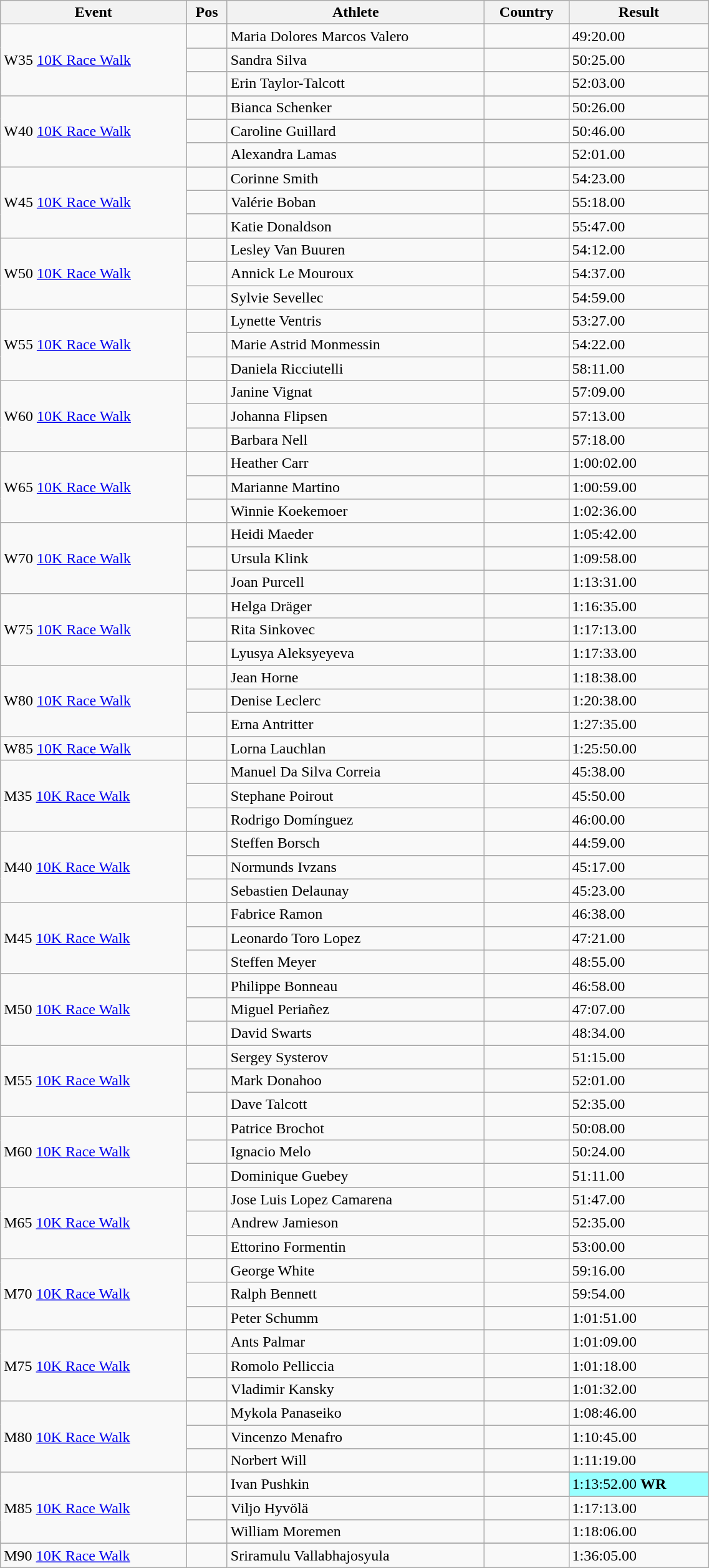<table class="wikitable" style="width:60%;">
<tr>
<th>Event</th>
<th>Pos</th>
<th>Athlete</th>
<th>Country</th>
<th>Result</th>
</tr>
<tr>
<td rowspan='4'>W35 <a href='#'>10K Race Walk</a></td>
</tr>
<tr>
<td align=center></td>
<td align=left>Maria Dolores Marcos Valero</td>
<td align=left></td>
<td>49:20.00</td>
</tr>
<tr>
<td align=center></td>
<td align=left>Sandra Silva</td>
<td align=left></td>
<td>50:25.00</td>
</tr>
<tr>
<td align=center></td>
<td align=left>Erin Taylor-Talcott</td>
<td align=left></td>
<td>52:03.00</td>
</tr>
<tr>
<td rowspan='4'>W40 <a href='#'>10K Race Walk</a></td>
</tr>
<tr>
<td align=center></td>
<td align=left>Bianca Schenker</td>
<td align=left></td>
<td>50:26.00</td>
</tr>
<tr>
<td align=center></td>
<td align=left>Caroline Guillard</td>
<td align=left></td>
<td>50:46.00</td>
</tr>
<tr>
<td align=center></td>
<td align=left>Alexandra Lamas</td>
<td align=left></td>
<td>52:01.00</td>
</tr>
<tr>
<td rowspan='4'>W45 <a href='#'>10K Race Walk</a></td>
</tr>
<tr>
<td align=center></td>
<td align=left>Corinne Smith</td>
<td align=left></td>
<td>54:23.00</td>
</tr>
<tr>
<td align=center></td>
<td align=left>Valérie Boban</td>
<td align=left></td>
<td>55:18.00</td>
</tr>
<tr>
<td align=center></td>
<td align=left>Katie Donaldson</td>
<td align=left></td>
<td>55:47.00</td>
</tr>
<tr>
<td rowspan='4'>W50 <a href='#'>10K Race Walk</a></td>
</tr>
<tr>
<td align=center></td>
<td align=left>Lesley Van Buuren</td>
<td align=left></td>
<td>54:12.00</td>
</tr>
<tr>
<td align=center></td>
<td align=left>Annick Le Mouroux</td>
<td align=left></td>
<td>54:37.00</td>
</tr>
<tr>
<td align=center></td>
<td align=left>Sylvie Sevellec</td>
<td align=left></td>
<td>54:59.00</td>
</tr>
<tr>
<td rowspan='4'>W55 <a href='#'>10K Race Walk</a></td>
</tr>
<tr>
<td align=center></td>
<td align=left>Lynette Ventris</td>
<td align=left></td>
<td>53:27.00</td>
</tr>
<tr>
<td align=center></td>
<td align=left>Marie Astrid Monmessin</td>
<td align=left></td>
<td>54:22.00</td>
</tr>
<tr>
<td align=center></td>
<td align=left>Daniela Ricciutelli</td>
<td align=left></td>
<td>58:11.00</td>
</tr>
<tr>
<td rowspan='4'>W60 <a href='#'>10K Race Walk</a></td>
</tr>
<tr>
<td align=center></td>
<td align=left>Janine Vignat</td>
<td align=left></td>
<td>57:09.00</td>
</tr>
<tr>
<td align=center></td>
<td align=left>Johanna Flipsen</td>
<td align=left></td>
<td>57:13.00</td>
</tr>
<tr>
<td align=center></td>
<td align=left>Barbara Nell</td>
<td align=left></td>
<td>57:18.00</td>
</tr>
<tr>
<td rowspan='4'>W65 <a href='#'>10K Race Walk</a></td>
</tr>
<tr>
<td align=center></td>
<td align=left>Heather Carr</td>
<td align=left></td>
<td>1:00:02.00</td>
</tr>
<tr>
<td align=center></td>
<td align=left>Marianne Martino</td>
<td align=left></td>
<td>1:00:59.00</td>
</tr>
<tr>
<td align=center></td>
<td align=left>Winnie Koekemoer</td>
<td align=left></td>
<td>1:02:36.00</td>
</tr>
<tr>
<td rowspan='4'>W70 <a href='#'>10K Race Walk</a></td>
</tr>
<tr>
<td align=center></td>
<td align=left>Heidi Maeder</td>
<td align=left></td>
<td>1:05:42.00</td>
</tr>
<tr>
<td align=center></td>
<td align=left>Ursula Klink</td>
<td align=left></td>
<td>1:09:58.00</td>
</tr>
<tr>
<td align=center></td>
<td align=left>Joan Purcell</td>
<td align=left></td>
<td>1:13:31.00</td>
</tr>
<tr>
<td rowspan='4'>W75 <a href='#'>10K Race Walk</a></td>
</tr>
<tr>
<td align=center></td>
<td align=left>Helga Dräger</td>
<td align=left></td>
<td>1:16:35.00</td>
</tr>
<tr>
<td align=center></td>
<td align=left>Rita Sinkovec</td>
<td align=left></td>
<td>1:17:13.00</td>
</tr>
<tr>
<td align=center></td>
<td align=left>Lyusya Aleksyeyeva</td>
<td align=left></td>
<td>1:17:33.00</td>
</tr>
<tr>
<td rowspan='4'>W80 <a href='#'>10K Race Walk</a></td>
</tr>
<tr>
<td align=center></td>
<td align=left>Jean Horne</td>
<td align=left></td>
<td>1:18:38.00</td>
</tr>
<tr>
<td align=center></td>
<td align=left>Denise Leclerc</td>
<td align=left></td>
<td>1:20:38.00</td>
</tr>
<tr>
<td align=center></td>
<td align=left>Erna Antritter</td>
<td align=left></td>
<td>1:27:35.00</td>
</tr>
<tr>
<td rowspan='2'>W85 <a href='#'>10K Race Walk</a></td>
</tr>
<tr>
<td align=center></td>
<td align=left>Lorna Lauchlan</td>
<td align=left></td>
<td>1:25:50.00</td>
</tr>
<tr>
<td rowspan='4'>M35 <a href='#'>10K Race Walk</a></td>
</tr>
<tr>
<td align=center></td>
<td align=left>Manuel Da Silva Correia</td>
<td align=left></td>
<td>45:38.00</td>
</tr>
<tr>
<td align=center></td>
<td align=left>Stephane Poirout</td>
<td align=left></td>
<td>45:50.00</td>
</tr>
<tr>
<td align=center></td>
<td align=left>Rodrigo Domínguez</td>
<td align=left></td>
<td>46:00.00</td>
</tr>
<tr>
<td rowspan='4'>M40 <a href='#'>10K Race Walk</a></td>
</tr>
<tr>
<td align=center></td>
<td align=left>Steffen Borsch</td>
<td align=left></td>
<td>44:59.00</td>
</tr>
<tr>
<td align=center></td>
<td align=left>Normunds Ivzans</td>
<td align=left></td>
<td>45:17.00</td>
</tr>
<tr>
<td align=center></td>
<td align=left>Sebastien Delaunay</td>
<td align=left></td>
<td>45:23.00</td>
</tr>
<tr>
<td rowspan='4'>M45 <a href='#'>10K Race Walk</a></td>
</tr>
<tr>
<td align=center></td>
<td align=left>Fabrice Ramon</td>
<td align=left></td>
<td>46:38.00</td>
</tr>
<tr>
<td align=center></td>
<td align=left>Leonardo Toro Lopez</td>
<td align=left></td>
<td>47:21.00</td>
</tr>
<tr>
<td align=center></td>
<td align=left>Steffen Meyer</td>
<td align=left></td>
<td>48:55.00</td>
</tr>
<tr>
<td rowspan='4'>M50 <a href='#'>10K Race Walk</a></td>
</tr>
<tr>
<td align=center></td>
<td align=left>Philippe Bonneau</td>
<td align=left></td>
<td>46:58.00</td>
</tr>
<tr>
<td align=center></td>
<td align=left>Miguel Periañez</td>
<td align=left></td>
<td>47:07.00</td>
</tr>
<tr>
<td align=center></td>
<td align=left>David Swarts</td>
<td align=left></td>
<td>48:34.00</td>
</tr>
<tr>
<td rowspan='4'>M55 <a href='#'>10K Race Walk</a></td>
</tr>
<tr>
<td align=center></td>
<td align=left>Sergey Systerov</td>
<td align=left></td>
<td>51:15.00</td>
</tr>
<tr>
<td align=center></td>
<td align=left>Mark Donahoo</td>
<td align=left></td>
<td>52:01.00</td>
</tr>
<tr>
<td align=center></td>
<td align=left>Dave Talcott</td>
<td align=left></td>
<td>52:35.00</td>
</tr>
<tr>
<td rowspan='4'>M60 <a href='#'>10K Race Walk</a></td>
</tr>
<tr>
<td align=center></td>
<td align=left>Patrice Brochot</td>
<td align=left></td>
<td>50:08.00</td>
</tr>
<tr>
<td align=center></td>
<td align=left>Ignacio Melo</td>
<td align=left></td>
<td>50:24.00</td>
</tr>
<tr>
<td align=center></td>
<td align=left>Dominique Guebey</td>
<td align=left></td>
<td>51:11.00</td>
</tr>
<tr>
<td rowspan='4'>M65 <a href='#'>10K Race Walk</a></td>
</tr>
<tr>
<td align=center></td>
<td align=left>Jose Luis Lopez Camarena</td>
<td align=left></td>
<td>51:47.00</td>
</tr>
<tr>
<td align=center></td>
<td align=left>Andrew Jamieson</td>
<td align=left></td>
<td>52:35.00</td>
</tr>
<tr>
<td align=center></td>
<td align=left>Ettorino Formentin</td>
<td align=left></td>
<td>53:00.00</td>
</tr>
<tr>
<td rowspan='4'>M70 <a href='#'>10K Race Walk</a></td>
</tr>
<tr>
<td align=center></td>
<td align=left>George White</td>
<td align=left></td>
<td>59:16.00</td>
</tr>
<tr>
<td align=center></td>
<td align=left>Ralph Bennett</td>
<td align=left></td>
<td>59:54.00</td>
</tr>
<tr>
<td align=center></td>
<td align=left>Peter Schumm</td>
<td align=left></td>
<td>1:01:51.00</td>
</tr>
<tr>
<td rowspan='4'>M75 <a href='#'>10K Race Walk</a></td>
</tr>
<tr>
<td align=center></td>
<td align=left>Ants Palmar</td>
<td align=left></td>
<td>1:01:09.00</td>
</tr>
<tr>
<td align=center></td>
<td align=left>Romolo Pelliccia</td>
<td align=left></td>
<td>1:01:18.00</td>
</tr>
<tr>
<td align=center></td>
<td align=left>Vladimir Kansky</td>
<td align=left></td>
<td>1:01:32.00</td>
</tr>
<tr>
<td rowspan='4'>M80 <a href='#'>10K Race Walk</a></td>
</tr>
<tr>
<td align=center></td>
<td align=left>Mykola Panaseiko</td>
<td align=left></td>
<td>1:08:46.00</td>
</tr>
<tr>
<td align=center></td>
<td align=left>Vincenzo Menafro</td>
<td align=left></td>
<td>1:10:45.00</td>
</tr>
<tr>
<td align=center></td>
<td align=left>Norbert Will</td>
<td align=left></td>
<td>1:11:19.00</td>
</tr>
<tr>
<td rowspan='4'>M85 <a href='#'>10K Race Walk</a></td>
</tr>
<tr>
<td align=center></td>
<td align=left>Ivan Pushkin</td>
<td align=left></td>
<td bgcolor=#97ffff>1:13:52.00 <strong>WR</strong></td>
</tr>
<tr>
<td align=center></td>
<td align=left>Viljo Hyvölä</td>
<td align=left></td>
<td>1:17:13.00</td>
</tr>
<tr>
<td align=center></td>
<td align=left>William Moremen</td>
<td align=left></td>
<td>1:18:06.00</td>
</tr>
<tr>
<td rowspan='2'>M90 <a href='#'>10K Race Walk</a></td>
</tr>
<tr>
<td align=center></td>
<td align=left>Sriramulu Vallabhajosyula</td>
<td align=left></td>
<td>1:36:05.00</td>
</tr>
</table>
